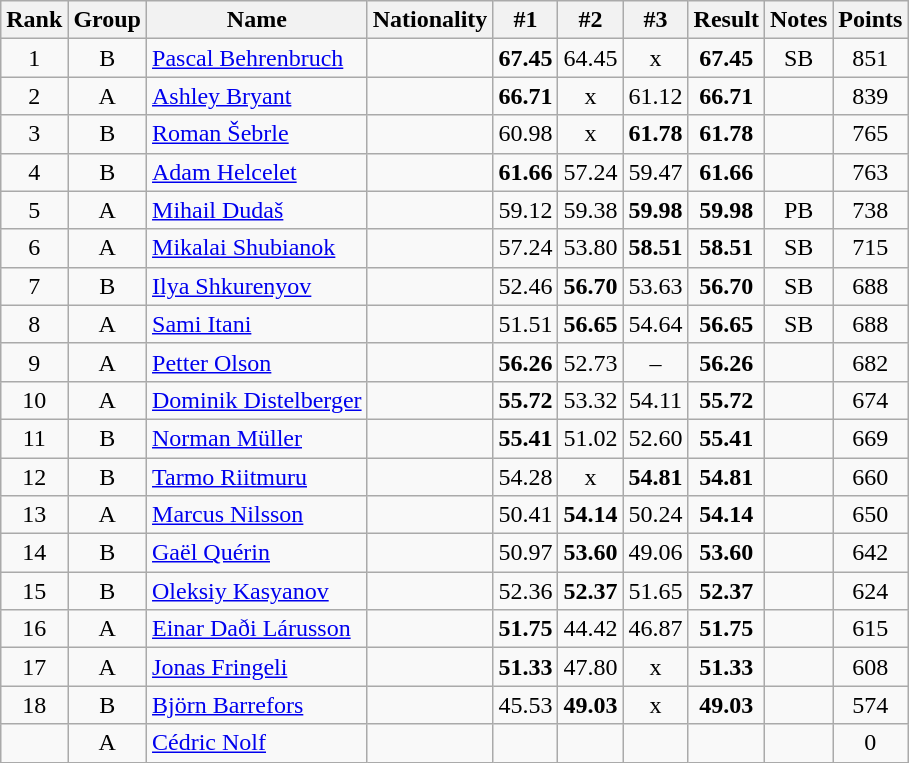<table class="wikitable sortable" style="text-align:center">
<tr>
<th>Rank</th>
<th>Group</th>
<th>Name</th>
<th>Nationality</th>
<th>#1</th>
<th>#2</th>
<th>#3</th>
<th>Result</th>
<th>Notes</th>
<th>Points</th>
</tr>
<tr>
<td>1</td>
<td>B</td>
<td align="left"><a href='#'>Pascal Behrenbruch</a></td>
<td align=left></td>
<td><strong>67.45</strong></td>
<td>64.45</td>
<td>x</td>
<td><strong>67.45</strong></td>
<td>SB</td>
<td>851</td>
</tr>
<tr>
<td>2</td>
<td>A</td>
<td align="left"><a href='#'>Ashley Bryant</a></td>
<td align=left></td>
<td><strong>66.71</strong></td>
<td>x</td>
<td>61.12</td>
<td><strong>66.71</strong></td>
<td></td>
<td>839</td>
</tr>
<tr>
<td>3</td>
<td>B</td>
<td align="left"><a href='#'>Roman Šebrle</a></td>
<td align=left></td>
<td>60.98</td>
<td>x</td>
<td><strong>61.78</strong></td>
<td><strong>61.78</strong></td>
<td></td>
<td>765</td>
</tr>
<tr>
<td>4</td>
<td>B</td>
<td align="left"><a href='#'>Adam Helcelet</a></td>
<td align=left></td>
<td><strong>61.66</strong></td>
<td>57.24</td>
<td>59.47</td>
<td><strong>61.66</strong></td>
<td></td>
<td>763</td>
</tr>
<tr>
<td>5</td>
<td>A</td>
<td align="left"><a href='#'>Mihail Dudaš</a></td>
<td align=left></td>
<td>59.12</td>
<td>59.38</td>
<td><strong>59.98</strong></td>
<td><strong>59.98</strong></td>
<td>PB</td>
<td>738</td>
</tr>
<tr>
<td>6</td>
<td>A</td>
<td align="left"><a href='#'>Mikalai Shubianok</a></td>
<td align=left></td>
<td>57.24</td>
<td>53.80</td>
<td><strong>58.51</strong></td>
<td><strong>58.51</strong></td>
<td>SB</td>
<td>715</td>
</tr>
<tr>
<td>7</td>
<td>B</td>
<td align="left"><a href='#'>Ilya Shkurenyov</a></td>
<td align=left></td>
<td>52.46</td>
<td><strong>56.70</strong></td>
<td>53.63</td>
<td><strong>56.70</strong></td>
<td>SB</td>
<td>688</td>
</tr>
<tr>
<td>8</td>
<td>A</td>
<td align="left"><a href='#'>Sami Itani</a></td>
<td align=left></td>
<td>51.51</td>
<td><strong>56.65</strong></td>
<td>54.64</td>
<td><strong>56.65</strong></td>
<td>SB</td>
<td>688</td>
</tr>
<tr>
<td>9</td>
<td>A</td>
<td align="left"><a href='#'>Petter Olson</a></td>
<td align=left></td>
<td><strong>56.26</strong></td>
<td>52.73</td>
<td>–</td>
<td><strong>56.26</strong></td>
<td></td>
<td>682</td>
</tr>
<tr>
<td>10</td>
<td>A</td>
<td align="left"><a href='#'>Dominik Distelberger</a></td>
<td align=left></td>
<td><strong>55.72</strong></td>
<td>53.32</td>
<td>54.11</td>
<td><strong>55.72</strong></td>
<td></td>
<td>674</td>
</tr>
<tr>
<td>11</td>
<td>B</td>
<td align="left"><a href='#'>Norman Müller</a></td>
<td align=left></td>
<td><strong>55.41</strong></td>
<td>51.02</td>
<td>52.60</td>
<td><strong>55.41</strong></td>
<td></td>
<td>669</td>
</tr>
<tr>
<td>12</td>
<td>B</td>
<td align="left"><a href='#'>Tarmo Riitmuru</a></td>
<td align=left></td>
<td>54.28</td>
<td>x</td>
<td><strong>54.81</strong></td>
<td><strong>54.81</strong></td>
<td></td>
<td>660</td>
</tr>
<tr>
<td>13</td>
<td>A</td>
<td align="left"><a href='#'>Marcus Nilsson</a></td>
<td align=left></td>
<td>50.41</td>
<td><strong>54.14</strong></td>
<td>50.24</td>
<td><strong>54.14</strong></td>
<td></td>
<td>650</td>
</tr>
<tr>
<td>14</td>
<td>B</td>
<td align="left"><a href='#'>Gaël Quérin</a></td>
<td align=left></td>
<td>50.97</td>
<td><strong>53.60</strong></td>
<td>49.06</td>
<td><strong>53.60</strong></td>
<td></td>
<td>642</td>
</tr>
<tr>
<td>15</td>
<td>B</td>
<td align="left"><a href='#'>Oleksiy Kasyanov</a></td>
<td align=left></td>
<td>52.36</td>
<td><strong>52.37</strong></td>
<td>51.65</td>
<td><strong>52.37</strong></td>
<td></td>
<td>624</td>
</tr>
<tr>
<td>16</td>
<td>A</td>
<td align="left"><a href='#'>Einar Daði Lárusson</a></td>
<td align=left></td>
<td><strong>51.75</strong></td>
<td>44.42</td>
<td>46.87</td>
<td><strong>51.75</strong></td>
<td></td>
<td>615</td>
</tr>
<tr>
<td>17</td>
<td>A</td>
<td align="left"><a href='#'>Jonas Fringeli</a></td>
<td align=left></td>
<td><strong>51.33</strong></td>
<td>47.80</td>
<td>x</td>
<td><strong>51.33</strong></td>
<td></td>
<td>608</td>
</tr>
<tr>
<td>18</td>
<td>B</td>
<td align="left"><a href='#'>Björn Barrefors</a></td>
<td align=left></td>
<td>45.53</td>
<td><strong>49.03</strong></td>
<td>x</td>
<td><strong>49.03</strong></td>
<td></td>
<td>574</td>
</tr>
<tr>
<td></td>
<td>A</td>
<td align="left"><a href='#'>Cédric Nolf</a></td>
<td align=left></td>
<td></td>
<td></td>
<td></td>
<td><strong></strong></td>
<td></td>
<td>0</td>
</tr>
</table>
